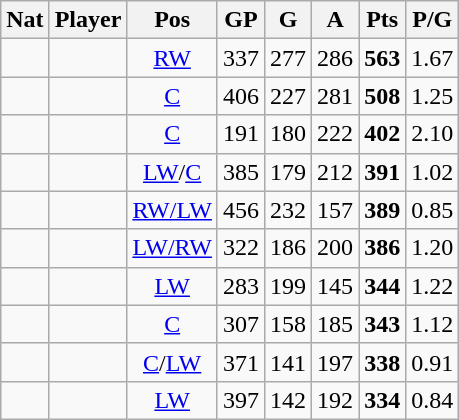<table class="wikitable sortable">
<tr>
<th>Nat</th>
<th>Player</th>
<th>Pos</th>
<th>GP</th>
<th>G</th>
<th>A</th>
<th>Pts</th>
<th>P/G</th>
</tr>
<tr align="center">
<td></td>
<td align="left"></td>
<td><a href='#'>RW</a></td>
<td>337</td>
<td>277</td>
<td>286</td>
<td><strong>563</strong></td>
<td>1.67</td>
</tr>
<tr align="center">
<td></td>
<td align="left"></td>
<td><a href='#'>C</a></td>
<td>406</td>
<td>227</td>
<td>281</td>
<td><strong>508</strong></td>
<td>1.25</td>
</tr>
<tr align="center">
<td></td>
<td align="left"></td>
<td><a href='#'>C</a></td>
<td>191</td>
<td>180</td>
<td>222</td>
<td><strong>402</strong></td>
<td>2.10</td>
</tr>
<tr align="center">
<td></td>
<td align="left"></td>
<td><a href='#'>LW</a>/<a href='#'>C</a></td>
<td>385</td>
<td>179</td>
<td>212</td>
<td><strong>391</strong></td>
<td>1.02</td>
</tr>
<tr align="center">
<td></td>
<td align="left"></td>
<td><a href='#'>RW/LW</a></td>
<td>456</td>
<td>232</td>
<td>157</td>
<td><strong>389</strong></td>
<td>0.85</td>
</tr>
<tr align="center">
<td></td>
<td align="left"></td>
<td><a href='#'>LW/RW</a></td>
<td>322</td>
<td>186</td>
<td>200</td>
<td><strong>386</strong></td>
<td>1.20</td>
</tr>
<tr align="center">
<td></td>
<td align="left"></td>
<td><a href='#'>LW</a></td>
<td>283</td>
<td>199</td>
<td>145</td>
<td><strong>344</strong></td>
<td>1.22</td>
</tr>
<tr align="center">
<td></td>
<td align="left"></td>
<td><a href='#'>C</a></td>
<td>307</td>
<td>158</td>
<td>185</td>
<td><strong>343</strong></td>
<td>1.12</td>
</tr>
<tr align="center">
<td></td>
<td align="left"></td>
<td><a href='#'>C</a>/<a href='#'>LW</a></td>
<td>371</td>
<td>141</td>
<td>197</td>
<td><strong>338</strong></td>
<td>0.91</td>
</tr>
<tr align="center">
<td></td>
<td align="left"></td>
<td><a href='#'>LW</a></td>
<td>397</td>
<td>142</td>
<td>192</td>
<td><strong>334</strong></td>
<td>0.84</td>
</tr>
</table>
